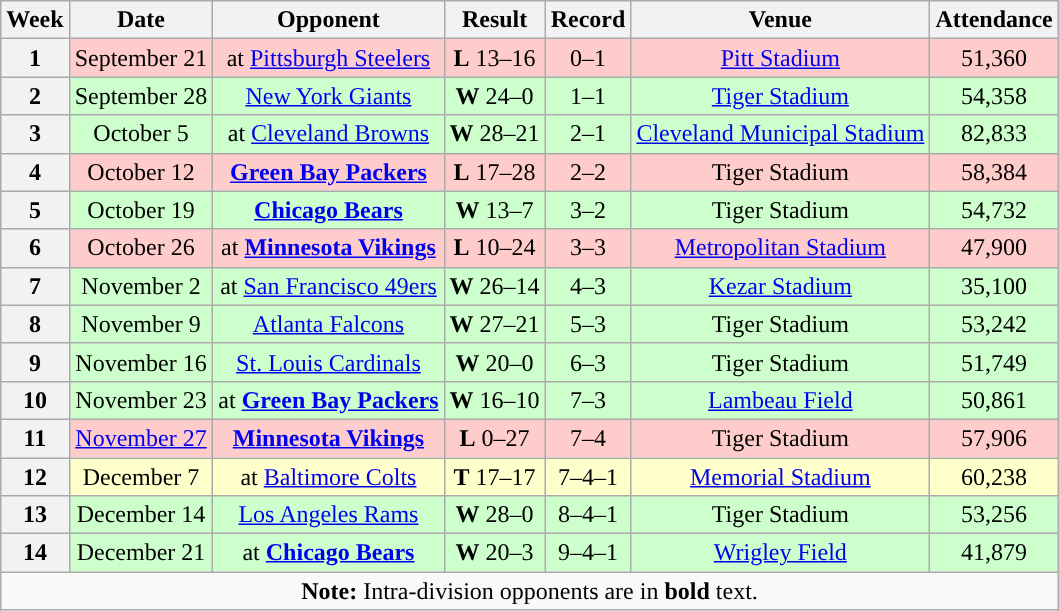<table class="wikitable" style="text-align:center">
<tr>
<th>Week</th>
<th>Date</th>
<th>Opponent</th>
<th>Result</th>
<th>Record</th>
<th>Venue</th>
<th>Attendance</th>
</tr>
<tr style="background:#fcc">
<th>1</th>
<td>September 21</td>
<td>at <a href='#'>Pittsburgh Steelers</a></td>
<td><strong>L</strong> 13–16</td>
<td>0–1</td>
<td><a href='#'>Pitt Stadium</a></td>
<td>51,360</td>
</tr>
<tr style="background:#cfc">
<th>2</th>
<td>September 28</td>
<td><a href='#'>New York Giants</a></td>
<td><strong>W</strong> 24–0</td>
<td>1–1</td>
<td><a href='#'>Tiger Stadium</a></td>
<td>54,358</td>
</tr>
<tr style="background:#cfc">
<th>3</th>
<td>October 5</td>
<td>at <a href='#'>Cleveland Browns</a></td>
<td><strong>W</strong> 28–21</td>
<td>2–1</td>
<td><a href='#'>Cleveland Municipal Stadium</a></td>
<td>82,833</td>
</tr>
<tr style="background:#fcc">
<th>4</th>
<td>October 12</td>
<td><strong><a href='#'>Green Bay Packers</a></strong></td>
<td><strong>L</strong> 17–28</td>
<td>2–2</td>
<td>Tiger Stadium</td>
<td>58,384</td>
</tr>
<tr style="background:#cfc">
<th>5</th>
<td>October 19</td>
<td><strong><a href='#'>Chicago Bears</a></strong></td>
<td><strong>W</strong> 13–7</td>
<td>3–2</td>
<td>Tiger Stadium</td>
<td>54,732</td>
</tr>
<tr style="background:#fcc">
<th>6</th>
<td>October 26</td>
<td>at <strong><a href='#'>Minnesota Vikings</a></strong></td>
<td><strong>L</strong> 10–24</td>
<td>3–3</td>
<td><a href='#'>Metropolitan Stadium</a></td>
<td>47,900</td>
</tr>
<tr style="background:#cfc">
<th>7</th>
<td>November 2</td>
<td>at <a href='#'>San Francisco 49ers</a></td>
<td><strong>W</strong> 26–14</td>
<td>4–3</td>
<td><a href='#'>Kezar Stadium</a></td>
<td>35,100</td>
</tr>
<tr style="background:#cfc">
<th>8</th>
<td>November 9</td>
<td><a href='#'>Atlanta Falcons</a></td>
<td><strong>W</strong> 27–21</td>
<td>5–3</td>
<td>Tiger Stadium</td>
<td>53,242</td>
</tr>
<tr style="background:#cfc">
<th>9</th>
<td>November 16</td>
<td><a href='#'>St. Louis Cardinals</a></td>
<td><strong>W</strong> 20–0</td>
<td>6–3</td>
<td>Tiger Stadium</td>
<td>51,749</td>
</tr>
<tr style="background:#cfc">
<th>10</th>
<td>November 23</td>
<td>at <strong><a href='#'>Green Bay Packers</a></strong></td>
<td><strong>W</strong> 16–10</td>
<td>7–3</td>
<td><a href='#'>Lambeau Field</a></td>
<td>50,861</td>
</tr>
<tr style="background:#fcc">
<th>11</th>
<td><a href='#'>November 27</a></td>
<td><strong><a href='#'>Minnesota Vikings</a></strong></td>
<td><strong>L</strong> 0–27</td>
<td>7–4</td>
<td>Tiger Stadium</td>
<td>57,906</td>
</tr>
<tr style="background:#ffc">
<th>12</th>
<td>December 7</td>
<td>at <a href='#'>Baltimore Colts</a></td>
<td><strong>T</strong> 17–17</td>
<td>7–4–1</td>
<td><a href='#'>Memorial Stadium</a></td>
<td>60,238</td>
</tr>
<tr style="background:#cfc">
<th>13</th>
<td>December 14</td>
<td><a href='#'>Los Angeles Rams</a></td>
<td><strong>W</strong> 28–0</td>
<td>8–4–1</td>
<td>Tiger Stadium</td>
<td>53,256</td>
</tr>
<tr style="background:#cfc">
<th>14</th>
<td>December 21</td>
<td>at <strong><a href='#'>Chicago Bears</a></strong></td>
<td><strong>W</strong> 20–3</td>
<td>9–4–1</td>
<td><a href='#'>Wrigley Field</a></td>
<td>41,879</td>
</tr>
<tr>
<td colspan="8"><strong>Note:</strong> Intra-division opponents are in <strong>bold</strong> text.</td>
</tr>
</table>
